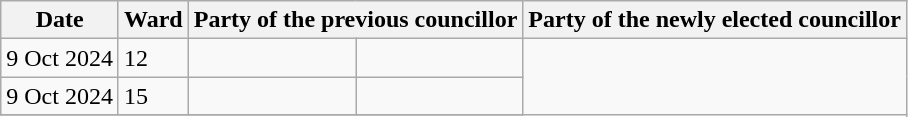<table class="wikitable">
<tr>
<th>Date</th>
<th>Ward</th>
<th colspan=2>Party of the previous councillor</th>
<th colspan=2>Party of the newly elected councillor</th>
</tr>
<tr>
<td>9 Oct 2024</td>
<td>12</td>
<td></td>
<td></td>
</tr>
<tr>
<td>9 Oct 2024</td>
<td>15</td>
<td></td>
<td></td>
</tr>
<tr>
</tr>
</table>
